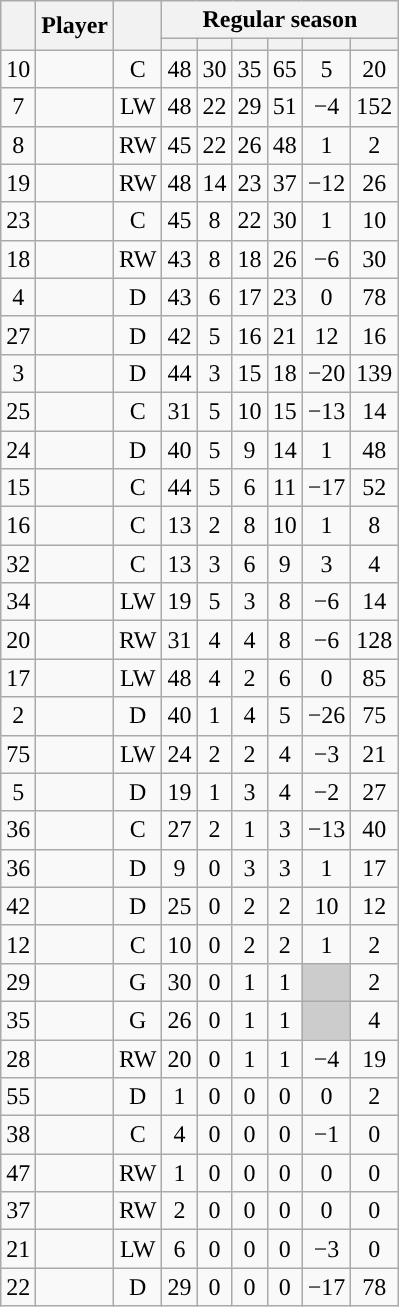<table class="wikitable sortable plainrowheaders" style="text-align:center;">
<tr>
<th scope="col" data-sort-type="number" rowspan="2"></th>
<th scope="col" rowspan="2">Player</th>
<th scope="col" rowspan="2"></th>
<th scope=colgroup colspan=6>Regular season</th>
</tr>
<tr>
<th scope="col" data-sort-type="number"></th>
<th scope="col" data-sort-type="number"></th>
<th scope="col" data-sort-type="number"></th>
<th scope="col" data-sort-type="number"></th>
<th scope="col" data-sort-type="number"></th>
<th scope="col" data-sort-type="number"></th>
</tr>
<tr>
<td scope="row">10</td>
<td align="left"></td>
<td>C</td>
<td>48</td>
<td>30</td>
<td>35</td>
<td>65</td>
<td>5</td>
<td>20</td>
</tr>
<tr>
<td scope="row">7</td>
<td align="left"></td>
<td>LW</td>
<td>48</td>
<td>22</td>
<td>29</td>
<td>51</td>
<td>−4</td>
<td>152</td>
</tr>
<tr>
<td scope="row">8</td>
<td align="left"></td>
<td>RW</td>
<td>45</td>
<td>22</td>
<td>26</td>
<td>48</td>
<td>1</td>
<td>2</td>
</tr>
<tr>
<td scope="row">19</td>
<td align="left"></td>
<td>RW</td>
<td>48</td>
<td>14</td>
<td>23</td>
<td>37</td>
<td>−12</td>
<td>26</td>
</tr>
<tr>
<td scope="row">23</td>
<td align="left"></td>
<td>C</td>
<td>45</td>
<td>8</td>
<td>22</td>
<td>30</td>
<td>1</td>
<td>10</td>
</tr>
<tr>
<td scope="row">18</td>
<td align="left"></td>
<td>RW</td>
<td>43</td>
<td>8</td>
<td>18</td>
<td>26</td>
<td>−6</td>
<td>30</td>
</tr>
<tr>
<td scope="row">4</td>
<td align="left"></td>
<td>D</td>
<td>43</td>
<td>6</td>
<td>17</td>
<td>23</td>
<td>0</td>
<td>78</td>
</tr>
<tr>
<td scope="row">27</td>
<td align="left"></td>
<td>D</td>
<td>42</td>
<td>5</td>
<td>16</td>
<td>21</td>
<td>12</td>
<td>16</td>
</tr>
<tr>
<td scope="row">3</td>
<td align="left"></td>
<td>D</td>
<td>44</td>
<td>3</td>
<td>15</td>
<td>18</td>
<td>−20</td>
<td>139</td>
</tr>
<tr>
<td scope="row">25</td>
<td align="left"></td>
<td>C</td>
<td>31</td>
<td>5</td>
<td>10</td>
<td>15</td>
<td>−13</td>
<td>14</td>
</tr>
<tr>
<td scope="row">24</td>
<td align="left"></td>
<td>D</td>
<td>40</td>
<td>5</td>
<td>9</td>
<td>14</td>
<td>1</td>
<td>48</td>
</tr>
<tr>
<td scope="row">15</td>
<td align="left"></td>
<td>C</td>
<td>44</td>
<td>5</td>
<td>6</td>
<td>11</td>
<td>−17</td>
<td>52</td>
</tr>
<tr>
<td scope="row">16</td>
<td align="left"></td>
<td>C</td>
<td>13</td>
<td>2</td>
<td>8</td>
<td>10</td>
<td>1</td>
<td>8</td>
</tr>
<tr>
<td scope="row">32</td>
<td align="left"></td>
<td>C</td>
<td>13</td>
<td>3</td>
<td>6</td>
<td>9</td>
<td>3</td>
<td>4</td>
</tr>
<tr>
<td scope="row">34</td>
<td align="left"></td>
<td>LW</td>
<td>19</td>
<td>5</td>
<td>3</td>
<td>8</td>
<td>−6</td>
<td>14</td>
</tr>
<tr>
<td scope="row">20</td>
<td align="left"></td>
<td>RW</td>
<td>31</td>
<td>4</td>
<td>4</td>
<td>8</td>
<td>−6</td>
<td>128</td>
</tr>
<tr>
<td scope="row">17</td>
<td align="left"></td>
<td>LW</td>
<td>48</td>
<td>4</td>
<td>2</td>
<td>6</td>
<td>0</td>
<td>85</td>
</tr>
<tr>
<td scope="row">2</td>
<td align="left"></td>
<td>D</td>
<td>40</td>
<td>1</td>
<td>4</td>
<td>5</td>
<td>−26</td>
<td>75</td>
</tr>
<tr>
<td scope="row">75</td>
<td align="left"></td>
<td>LW</td>
<td>24</td>
<td>2</td>
<td>2</td>
<td>4</td>
<td>−3</td>
<td>21</td>
</tr>
<tr>
<td scope="row">5</td>
<td align="left"></td>
<td>D</td>
<td>19</td>
<td>1</td>
<td>3</td>
<td>4</td>
<td>−2</td>
<td>27</td>
</tr>
<tr>
<td scope="row">36</td>
<td align="left"></td>
<td>C</td>
<td>27</td>
<td>2</td>
<td>1</td>
<td>3</td>
<td>−13</td>
<td>40</td>
</tr>
<tr>
<td scope="row">36</td>
<td align="left"></td>
<td>D</td>
<td>9</td>
<td>0</td>
<td>3</td>
<td>3</td>
<td>1</td>
<td>17</td>
</tr>
<tr>
<td scope="row">42</td>
<td align="left"></td>
<td>D</td>
<td>25</td>
<td>0</td>
<td>2</td>
<td>2</td>
<td>10</td>
<td>12</td>
</tr>
<tr>
<td scope="row">12</td>
<td align="left"></td>
<td>C</td>
<td>10</td>
<td>0</td>
<td>2</td>
<td>2</td>
<td>1</td>
<td>2</td>
</tr>
<tr>
<td scope="row">29</td>
<td align="left"></td>
<td>G</td>
<td>30</td>
<td>0</td>
<td>1</td>
<td>1</td>
<td style="background:#ccc"></td>
<td>2</td>
</tr>
<tr>
<td scope="row">35</td>
<td align="left"></td>
<td>G</td>
<td>26</td>
<td>0</td>
<td>1</td>
<td>1</td>
<td style="background:#ccc"></td>
<td>4</td>
</tr>
<tr>
<td scope="row">28</td>
<td align="left"></td>
<td>RW</td>
<td>20</td>
<td>0</td>
<td>1</td>
<td>1</td>
<td>−4</td>
<td>19</td>
</tr>
<tr>
<td scope="row">55</td>
<td align="left"></td>
<td>D</td>
<td>1</td>
<td>0</td>
<td>0</td>
<td>0</td>
<td>0</td>
<td>2</td>
</tr>
<tr>
<td scope="row">38</td>
<td align="left"></td>
<td>C</td>
<td>4</td>
<td>0</td>
<td>0</td>
<td>0</td>
<td>−1</td>
<td>0</td>
</tr>
<tr>
<td scope="row">47</td>
<td align="left"></td>
<td>RW</td>
<td>1</td>
<td>0</td>
<td>0</td>
<td>0</td>
<td>0</td>
<td>0</td>
</tr>
<tr>
<td scope="row">37</td>
<td align="left"></td>
<td>RW</td>
<td>2</td>
<td>0</td>
<td>0</td>
<td>0</td>
<td>0</td>
<td>0</td>
</tr>
<tr>
<td scope="row">21</td>
<td align="left"></td>
<td>LW</td>
<td>6</td>
<td>0</td>
<td>0</td>
<td>0</td>
<td>−3</td>
<td>0</td>
</tr>
<tr>
<td scope="row">22</td>
<td align="left"></td>
<td>D</td>
<td>29</td>
<td>0</td>
<td>0</td>
<td>0</td>
<td>−17</td>
<td>78</td>
</tr>
</table>
